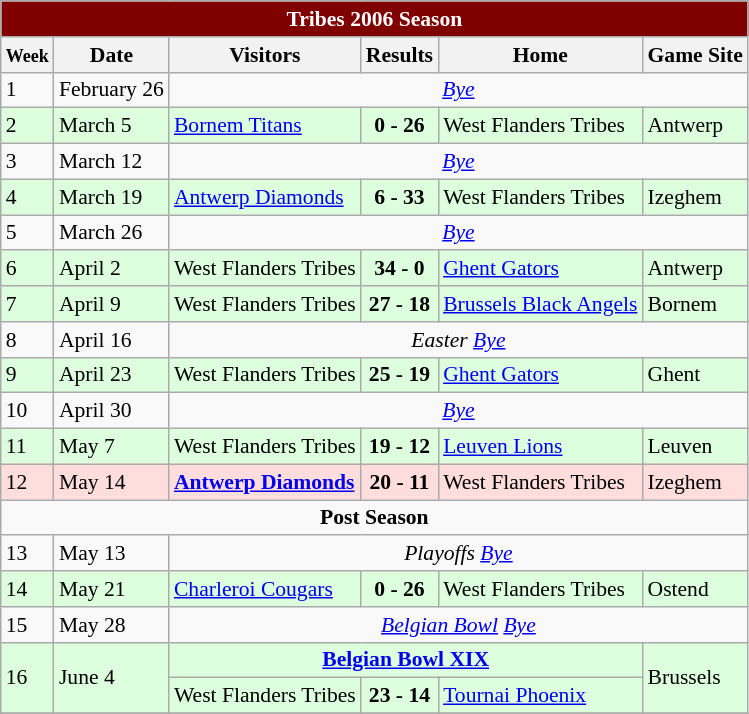<table class="wikitable" style="font-size:90%">
<tr>
<th style="background-color:maroon; color:white;" colspan=7>Tribes 2006 Season</th>
</tr>
<tr>
<th><small>Week</small></th>
<th>Date</th>
<th>Visitors</th>
<th>Results</th>
<th>Home</th>
<th>Game Site</th>
</tr>
<tr width="23%">
<td>1</td>
<td>February 26</td>
<td colspan="4" align="center"><em><a href='#'>Bye</a></em></td>
</tr>
<tr width="23%" style="background: #ddffdd;">
<td>2</td>
<td>March 5</td>
<td><a href='#'>Bornem Titans</a></td>
<td align=center><strong>0 - 26</strong></td>
<td>West Flanders Tribes</td>
<td>Antwerp</td>
</tr>
<tr width="23%">
<td>3</td>
<td>March 12</td>
<td colspan="4" align="center"><em><a href='#'>Bye</a></em></td>
</tr>
<tr width="23%" style="background: #ddffdd;">
<td>4</td>
<td>March 19</td>
<td><a href='#'>Antwerp Diamonds</a></td>
<td align=center><strong>6 - 33</strong></td>
<td>West Flanders Tribes</td>
<td>Izeghem</td>
</tr>
<tr width="23%">
<td>5</td>
<td>March 26</td>
<td colspan="4" align="center"><em><a href='#'>Bye</a></em></td>
</tr>
<tr width="23%" style="background: #ddffdd;">
<td>6</td>
<td>April 2</td>
<td>West Flanders Tribes</td>
<td align=center><strong>34 - 0</strong></td>
<td><a href='#'>Ghent Gators</a></td>
<td>Antwerp</td>
</tr>
<tr width="23%" style="background: #ddffdd;">
<td>7</td>
<td>April 9</td>
<td>West Flanders Tribes</td>
<td align=center><strong>27 - 18</strong></td>
<td><a href='#'>Brussels Black Angels</a></td>
<td>Bornem</td>
</tr>
<tr width="23%">
<td>8</td>
<td>April 16</td>
<td colspan="5" align="center"><em>Easter <a href='#'>Bye</a></em></td>
</tr>
<tr width="23%" style="background: #ddffdd;">
<td>9</td>
<td>April 23</td>
<td>West Flanders Tribes</td>
<td align=center><strong>25 - 19</strong></td>
<td><a href='#'>Ghent Gators</a></td>
<td>Ghent</td>
</tr>
<tr width="23%">
<td>10</td>
<td>April 30</td>
<td colspan="4" align="center"><em><a href='#'>Bye</a></em></td>
</tr>
<tr width="23%" style="background: #ddffdd;">
<td>11</td>
<td>May 7</td>
<td>West Flanders Tribes</td>
<td align=center><strong>19 - 12</strong></td>
<td><a href='#'>Leuven Lions</a></td>
<td>Leuven</td>
</tr>
<tr width="23%" style="background: #ffdddd;">
<td>12</td>
<td>May 14</td>
<td><strong><a href='#'>Antwerp Diamonds</a></strong></td>
<td align=center><strong>20 - 11</strong></td>
<td>West Flanders Tribes</td>
<td>Izeghem</td>
</tr>
<tr>
<td colspan="8" align="center"><strong>Post Season</strong></td>
</tr>
<tr width="23%">
<td>13</td>
<td>May 13</td>
<td colspan="4" align="center"><em>Playoffs <a href='#'>Bye</a></em></td>
</tr>
<tr width="23%" style="background: #ddffdd;">
<td>14</td>
<td>May 21</td>
<td><a href='#'>Charleroi Cougars</a></td>
<td align=center><strong>0 - 26</strong></td>
<td>West Flanders Tribes</td>
<td>Ostend</td>
</tr>
<tr width="23%">
<td>15</td>
<td>May 28</td>
<td colspan="5" align="center"><em><a href='#'>Belgian Bowl</a></em> <em><a href='#'>Bye</a></em></td>
</tr>
<tr width="23%" style="background: #ddffdd;">
<td rowspan=2>16</td>
<td rowspan=2>June 4</td>
<td colspan="3" align="center"><strong><a href='#'>Belgian Bowl XIX</a></strong></td>
<td rowspan=2>Brussels</td>
</tr>
<tr width="23%" style="background: #ddffdd;">
<td>West Flanders Tribes</td>
<td align=center><strong>23 - 14</strong></td>
<td><a href='#'>Tournai Phoenix</a></td>
</tr>
<tr>
</tr>
</table>
